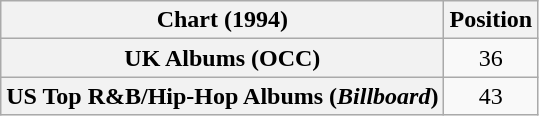<table class="wikitable plainrowheaders">
<tr>
<th scope="col">Chart (1994)</th>
<th scope="col">Position</th>
</tr>
<tr>
<th scope="row">UK Albums (OCC)</th>
<td align="center">36</td>
</tr>
<tr>
<th scope="row">US Top R&B/Hip-Hop Albums (<em>Billboard</em>)</th>
<td style="text-align:center;">43</td>
</tr>
</table>
